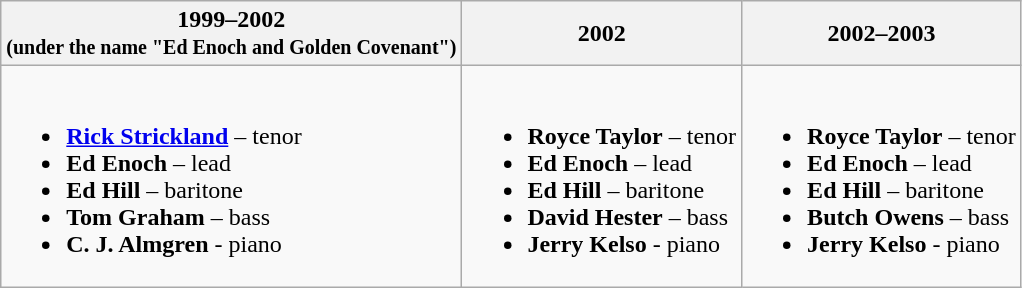<table class="wikitable">
<tr>
<th>1999–2002<br><small>(under the name "Ed Enoch and Golden Covenant")</small></th>
<th>2002</th>
<th>2002–2003</th>
</tr>
<tr>
<td><br><ul><li><strong><a href='#'>Rick Strickland</a></strong> – tenor</li><li><strong>Ed Enoch</strong> – lead</li><li><strong>Ed Hill</strong> – baritone</li><li><strong>Tom Graham</strong> – bass</li><li><strong>C. J. Almgren</strong> - piano</li></ul></td>
<td><br><ul><li><strong>Royce Taylor</strong> – tenor</li><li><strong>Ed Enoch</strong> – lead</li><li><strong>Ed Hill</strong> – baritone</li><li><strong>David Hester</strong> – bass</li><li><strong>Jerry Kelso</strong> - piano</li></ul></td>
<td><br><ul><li><strong>Royce Taylor</strong> – tenor</li><li><strong>Ed Enoch</strong> – lead</li><li><strong>Ed Hill</strong> – baritone</li><li><strong>Butch Owens</strong> – bass</li><li><strong>Jerry Kelso</strong> - piano</li></ul></td>
</tr>
</table>
